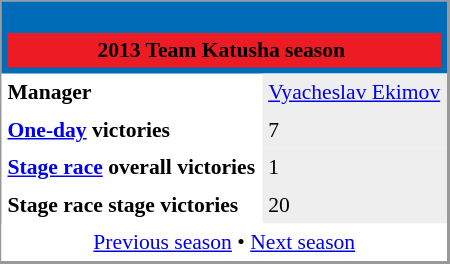<table align="right" cellpadding="4" cellspacing="0" style="margin-left:1em; width:300px; font-size:90%; border:1px solid #999; border-right-width:2px; border-bottom-width:2px; background-color:white;">
<tr>
<th colspan="2" style="background-color:#006BB6;"><br><table style="background:#ED1C24;text-align:center;width:100%;">
<tr>
<td style="background:#ED1C24;" align="center" width="100%"><span> 2013 Team Katusha season</span></td>
<td padding=15px></td>
</tr>
</table>
</th>
</tr>
<tr>
<td><strong>Manager</strong></td>
<td bgcolor=#EEEEEE><a href='#'>Vyacheslav Ekimov</a></td>
</tr>
<tr>
<td><strong><a href='#'>One-day</a> victories</strong></td>
<td bgcolor=#EEEEEE>7</td>
</tr>
<tr>
<td><strong><a href='#'>Stage race</a> overall victories</strong></td>
<td bgcolor=#EEEEEE>1</td>
</tr>
<tr>
<td><strong>Stage race stage victories</strong></td>
<td bgcolor=#EEEEEE>20</td>
</tr>
<tr>
<td colspan="2" bgcolor="white" align="center"><a href='#'>Previous season</a> • <a href='#'>Next season</a></td>
</tr>
</table>
